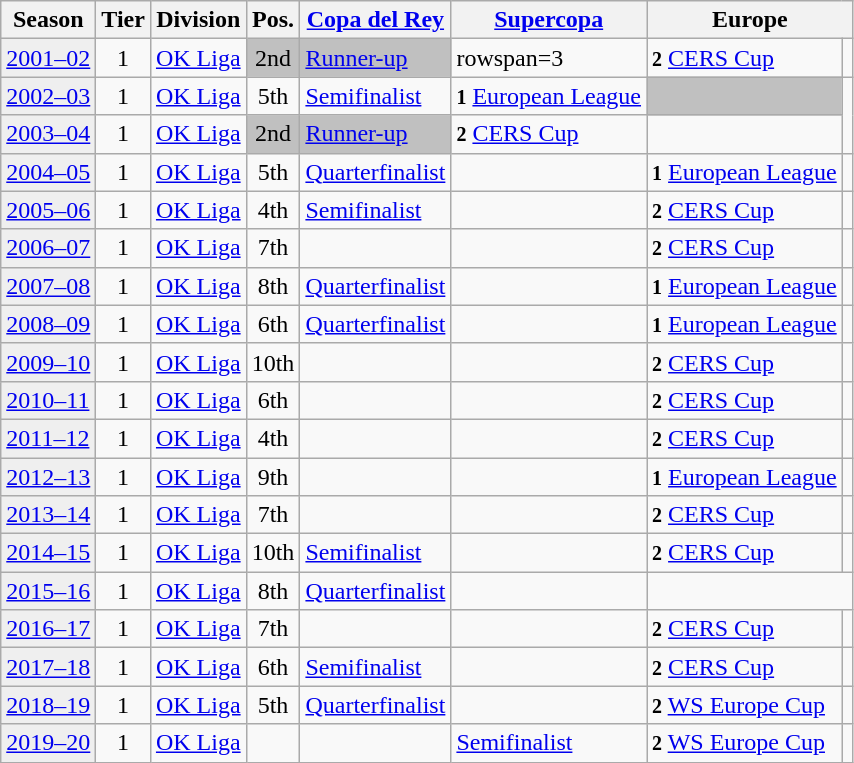<table class="wikitable">
<tr>
<th>Season</th>
<th>Tier</th>
<th>Division</th>
<th>Pos.</th>
<th><a href='#'>Copa del Rey</a></th>
<th><a href='#'>Supercopa</a></th>
<th colspan=2>Europe</th>
</tr>
<tr>
<td style="background:#efefef;"><a href='#'>2001–02</a></td>
<td align="center">1</td>
<td><a href='#'>OK Liga</a></td>
<td bgcolor=silver align="center">2nd</td>
<td bgcolor=silver><a href='#'>Runner-up</a></td>
<td>rowspan=3 </td>
<td><small><strong>2</strong></small> <a href='#'>CERS Cup</a></td>
<td align=center></td>
</tr>
<tr>
<td style="background:#efefef;"><a href='#'>2002–03</a></td>
<td align="center">1</td>
<td><a href='#'>OK Liga</a></td>
<td align="center">5th</td>
<td><a href='#'>Semifinalist</a></td>
<td><small><strong>1</strong></small> <a href='#'>European League</a></td>
<td bgcolor=silver align=center></td>
</tr>
<tr>
<td style="background:#efefef;"><a href='#'>2003–04</a></td>
<td align="center">1</td>
<td><a href='#'>OK Liga</a></td>
<td align="center" bgcolor=silver>2nd</td>
<td bgcolor=silver><a href='#'>Runner-up</a></td>
<td><small><strong>2</strong></small> <a href='#'>CERS Cup</a></td>
<td align=center></td>
</tr>
<tr>
<td style="background:#efefef;"><a href='#'>2004–05</a></td>
<td align="center">1</td>
<td><a href='#'>OK Liga</a></td>
<td align="center">5th</td>
<td><a href='#'>Quarterfinalist</a></td>
<td></td>
<td><small><strong>1</strong></small> <a href='#'>European League</a></td>
<td align=center></td>
</tr>
<tr>
<td style="background:#efefef;"><a href='#'>2005–06</a></td>
<td align="center">1</td>
<td><a href='#'>OK Liga</a></td>
<td align="center">4th</td>
<td><a href='#'>Semifinalist</a></td>
<td></td>
<td><small><strong>2</strong></small> <a href='#'>CERS Cup</a></td>
<td align=center></td>
</tr>
<tr>
<td style="background:#efefef;"><a href='#'>2006–07</a></td>
<td align="center">1</td>
<td><a href='#'>OK Liga</a></td>
<td align="center">7th</td>
<td></td>
<td></td>
<td><small><strong>2</strong></small> <a href='#'>CERS Cup</a></td>
<td align=center></td>
</tr>
<tr>
<td style="background:#efefef;"><a href='#'>2007–08</a></td>
<td align="center">1</td>
<td><a href='#'>OK Liga</a></td>
<td align="center">8th</td>
<td><a href='#'>Quarterfinalist</a></td>
<td></td>
<td><small><strong>1</strong></small> <a href='#'>European League</a></td>
<td align=center></td>
</tr>
<tr>
<td style="background:#efefef;"><a href='#'>2008–09</a></td>
<td align="center">1</td>
<td><a href='#'>OK Liga</a></td>
<td align="center">6th</td>
<td><a href='#'>Quarterfinalist</a></td>
<td></td>
<td><small><strong>1</strong></small> <a href='#'>European League</a></td>
<td align=center></td>
</tr>
<tr>
<td style="background:#efefef;"><a href='#'>2009–10</a></td>
<td align="center">1</td>
<td><a href='#'>OK Liga</a></td>
<td align="center">10th</td>
<td></td>
<td></td>
<td><small><strong>2</strong></small> <a href='#'>CERS Cup</a></td>
<td align=center></td>
</tr>
<tr>
<td style="background:#efefef;"><a href='#'>2010–11</a></td>
<td align="center">1</td>
<td><a href='#'>OK Liga</a></td>
<td align="center">6th</td>
<td></td>
<td></td>
<td><small><strong>2</strong></small> <a href='#'>CERS Cup</a></td>
<td align=center></td>
</tr>
<tr>
<td style="background:#efefef;"><a href='#'>2011–12</a></td>
<td align="center">1</td>
<td><a href='#'>OK Liga</a></td>
<td align="center">4th</td>
<td></td>
<td></td>
<td><small><strong>2</strong></small> <a href='#'>CERS Cup</a></td>
<td align=center></td>
</tr>
<tr>
<td style="background:#efefef;"><a href='#'>2012–13</a></td>
<td align="center">1</td>
<td><a href='#'>OK Liga</a></td>
<td align="center">9th</td>
<td></td>
<td></td>
<td><small><strong>1</strong></small> <a href='#'>European League</a></td>
<td align=center></td>
</tr>
<tr>
<td style="background:#efefef;"><a href='#'>2013–14</a></td>
<td align="center">1</td>
<td><a href='#'>OK Liga</a></td>
<td align="center">7th</td>
<td></td>
<td></td>
<td><small><strong>2</strong></small> <a href='#'>CERS Cup</a></td>
<td align=center></td>
</tr>
<tr>
<td style="background:#efefef;"><a href='#'>2014–15</a></td>
<td align="center">1</td>
<td><a href='#'>OK Liga</a></td>
<td align="center">10th</td>
<td><a href='#'>Semifinalist</a></td>
<td></td>
<td><small><strong>2</strong></small> <a href='#'>CERS Cup</a></td>
<td align=center></td>
</tr>
<tr>
<td style="background:#efefef;"><a href='#'>2015–16</a></td>
<td align="center">1</td>
<td><a href='#'>OK Liga</a></td>
<td align="center">8th</td>
<td><a href='#'>Quarterfinalist</a></td>
<td></td>
<td colspan=2></td>
</tr>
<tr>
<td style="background:#efefef;"><a href='#'>2016–17</a></td>
<td align="center">1</td>
<td><a href='#'>OK Liga</a></td>
<td align="center">7th</td>
<td></td>
<td></td>
<td><small><strong>2</strong></small> <a href='#'>CERS Cup</a></td>
<td align=center></td>
</tr>
<tr>
<td style="background:#efefef;"><a href='#'>2017–18</a></td>
<td align="center">1</td>
<td><a href='#'>OK Liga</a></td>
<td align=center>6th</td>
<td><a href='#'>Semifinalist</a></td>
<td></td>
<td><small><strong>2</strong></small> <a href='#'>CERS Cup</a></td>
<td align=center></td>
</tr>
<tr>
<td style="background:#efefef;"><a href='#'>2018–19</a></td>
<td align="center">1</td>
<td><a href='#'>OK Liga</a></td>
<td align=center>5th</td>
<td><a href='#'>Quarterfinalist</a></td>
<td></td>
<td><small><strong>2</strong></small> <a href='#'>WS Europe Cup</a></td>
<td align=center></td>
</tr>
<tr>
<td style="background:#efefef;"><a href='#'>2019–20</a></td>
<td align="center">1</td>
<td><a href='#'>OK Liga</a></td>
<td align=center></td>
<td></td>
<td><a href='#'>Semifinalist</a></td>
<td><small><strong>2</strong></small> <a href='#'>WS Europe Cup</a></td>
<td align=center></td>
</tr>
</table>
